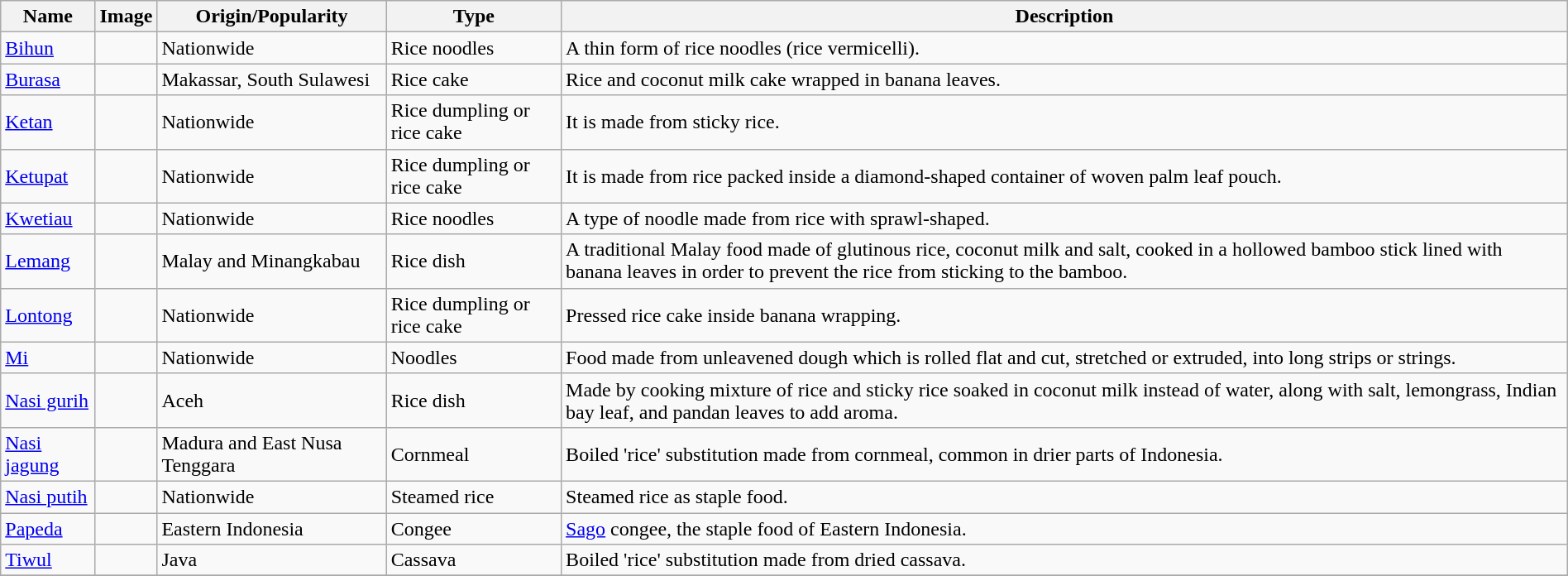<table class="wikitable sortable sticky-header" width="100%">
<tr>
<th>Name</th>
<th>Image</th>
<th>Origin/Popularity</th>
<th>Type</th>
<th>Description</th>
</tr>
<tr>
<td><a href='#'>Bihun</a></td>
<td></td>
<td>Nationwide</td>
<td>Rice noodles</td>
<td>A thin form of rice noodles (rice vermicelli).</td>
</tr>
<tr>
<td><a href='#'>Burasa</a></td>
<td></td>
<td>Makassar, South Sulawesi</td>
<td>Rice cake</td>
<td>Rice and coconut milk cake wrapped in banana leaves.</td>
</tr>
<tr>
<td><a href='#'>Ketan</a></td>
<td></td>
<td>Nationwide</td>
<td>Rice dumpling or rice cake</td>
<td>It is made from sticky rice.</td>
</tr>
<tr>
<td><a href='#'>Ketupat</a></td>
<td></td>
<td>Nationwide</td>
<td>Rice dumpling or rice cake</td>
<td>It is made from rice packed inside a diamond-shaped container of woven palm leaf pouch.</td>
</tr>
<tr>
<td><a href='#'>Kwetiau</a></td>
<td></td>
<td>Nationwide</td>
<td>Rice noodles</td>
<td>A type of noodle made from rice with sprawl-shaped.</td>
</tr>
<tr>
<td><a href='#'>Lemang</a></td>
<td></td>
<td>Malay and Minangkabau</td>
<td>Rice dish</td>
<td>A traditional Malay food made of glutinous rice, coconut milk and salt, cooked in a hollowed bamboo stick lined with banana leaves in order to prevent the rice from sticking to the bamboo.</td>
</tr>
<tr>
<td><a href='#'>Lontong</a></td>
<td></td>
<td>Nationwide</td>
<td>Rice dumpling or rice cake</td>
<td>Pressed rice cake inside banana wrapping.</td>
</tr>
<tr>
<td><a href='#'>Mi</a></td>
<td></td>
<td>Nationwide</td>
<td>Noodles</td>
<td>Food made from unleavened dough which is rolled flat and cut, stretched or extruded, into long strips or strings.</td>
</tr>
<tr>
<td><a href='#'>Nasi gurih</a></td>
<td></td>
<td>Aceh</td>
<td>Rice dish</td>
<td>Made by cooking mixture of rice and sticky rice soaked in coconut milk instead of water, along with salt, lemongrass, Indian bay leaf, and pandan leaves to add aroma.</td>
</tr>
<tr>
<td><a href='#'>Nasi jagung</a></td>
<td></td>
<td>Madura and East Nusa Tenggara</td>
<td>Cornmeal</td>
<td>Boiled 'rice' substitution made from cornmeal, common in drier parts of Indonesia.</td>
</tr>
<tr>
<td><a href='#'>Nasi putih</a></td>
<td></td>
<td>Nationwide</td>
<td>Steamed rice</td>
<td>Steamed rice as staple food.</td>
</tr>
<tr>
<td><a href='#'>Papeda</a></td>
<td></td>
<td>Eastern Indonesia</td>
<td>Congee</td>
<td><a href='#'>Sago</a> congee, the staple food of Eastern Indonesia.</td>
</tr>
<tr>
<td><a href='#'>Tiwul</a></td>
<td></td>
<td>Java</td>
<td>Cassava</td>
<td>Boiled 'rice' substitution made from dried cassava.</td>
</tr>
<tr>
</tr>
</table>
